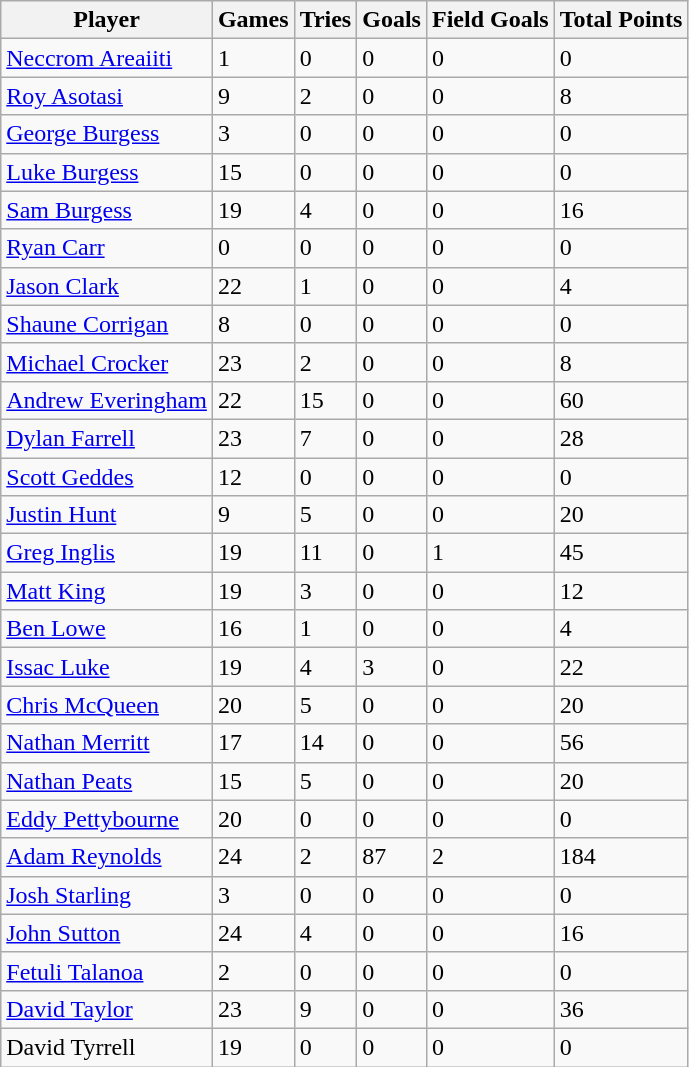<table class="wikitable sortable">
<tr>
<th>Player</th>
<th>Games</th>
<th>Tries</th>
<th>Goals</th>
<th>Field Goals</th>
<th>Total Points</th>
</tr>
<tr>
<td><a href='#'>Neccrom Areaiiti</a></td>
<td>1</td>
<td>0</td>
<td>0</td>
<td>0</td>
<td>0</td>
</tr>
<tr>
<td><a href='#'>Roy Asotasi</a></td>
<td>9</td>
<td>2</td>
<td>0</td>
<td>0</td>
<td>8</td>
</tr>
<tr>
<td><a href='#'>George Burgess</a></td>
<td>3</td>
<td>0</td>
<td>0</td>
<td>0</td>
<td>0</td>
</tr>
<tr>
<td><a href='#'>Luke Burgess</a></td>
<td>15</td>
<td>0</td>
<td>0</td>
<td>0</td>
<td>0</td>
</tr>
<tr>
<td><a href='#'>Sam Burgess</a></td>
<td>19</td>
<td>4</td>
<td>0</td>
<td>0</td>
<td>16</td>
</tr>
<tr>
<td><a href='#'>Ryan Carr</a></td>
<td>0</td>
<td>0</td>
<td>0</td>
<td>0</td>
<td>0</td>
</tr>
<tr>
<td><a href='#'>Jason Clark</a></td>
<td>22</td>
<td>1</td>
<td>0</td>
<td>0</td>
<td>4</td>
</tr>
<tr>
<td><a href='#'>Shaune Corrigan</a></td>
<td>8</td>
<td>0</td>
<td>0</td>
<td>0</td>
<td>0</td>
</tr>
<tr>
<td><a href='#'>Michael Crocker</a></td>
<td>23</td>
<td>2</td>
<td>0</td>
<td>0</td>
<td>8</td>
</tr>
<tr>
<td><a href='#'>Andrew Everingham</a></td>
<td>22</td>
<td>15</td>
<td>0</td>
<td>0</td>
<td>60</td>
</tr>
<tr>
<td><a href='#'>Dylan Farrell</a></td>
<td>23</td>
<td>7</td>
<td>0</td>
<td>0</td>
<td>28</td>
</tr>
<tr>
<td><a href='#'>Scott Geddes</a></td>
<td>12</td>
<td>0</td>
<td>0</td>
<td>0</td>
<td>0</td>
</tr>
<tr>
<td><a href='#'>Justin Hunt</a></td>
<td>9</td>
<td>5</td>
<td>0</td>
<td>0</td>
<td>20</td>
</tr>
<tr>
<td><a href='#'>Greg Inglis</a></td>
<td>19</td>
<td>11</td>
<td>0</td>
<td>1</td>
<td>45</td>
</tr>
<tr>
<td><a href='#'>Matt King</a></td>
<td>19</td>
<td>3</td>
<td>0</td>
<td>0</td>
<td>12</td>
</tr>
<tr>
<td><a href='#'>Ben Lowe</a></td>
<td>16</td>
<td>1</td>
<td>0</td>
<td>0</td>
<td>4</td>
</tr>
<tr>
<td><a href='#'>Issac Luke</a></td>
<td>19</td>
<td>4</td>
<td>3</td>
<td>0</td>
<td>22</td>
</tr>
<tr>
<td><a href='#'>Chris McQueen</a></td>
<td>20</td>
<td>5</td>
<td>0</td>
<td>0</td>
<td>20</td>
</tr>
<tr>
<td><a href='#'>Nathan Merritt</a></td>
<td>17</td>
<td>14</td>
<td>0</td>
<td>0</td>
<td>56</td>
</tr>
<tr>
<td><a href='#'>Nathan Peats</a></td>
<td>15</td>
<td>5</td>
<td>0</td>
<td>0</td>
<td>20</td>
</tr>
<tr>
<td><a href='#'>Eddy Pettybourne</a></td>
<td>20</td>
<td>0</td>
<td>0</td>
<td>0</td>
<td>0</td>
</tr>
<tr>
<td><a href='#'>Adam Reynolds</a></td>
<td>24</td>
<td>2</td>
<td>87</td>
<td>2</td>
<td>184</td>
</tr>
<tr>
<td><a href='#'>Josh Starling</a></td>
<td>3</td>
<td>0</td>
<td>0</td>
<td>0</td>
<td>0</td>
</tr>
<tr>
<td><a href='#'>John Sutton</a></td>
<td>24</td>
<td>4</td>
<td>0</td>
<td>0</td>
<td>16</td>
</tr>
<tr>
<td><a href='#'>Fetuli Talanoa</a></td>
<td>2</td>
<td>0</td>
<td>0</td>
<td>0</td>
<td>0</td>
</tr>
<tr>
<td><a href='#'>David Taylor</a></td>
<td>23</td>
<td>9</td>
<td>0</td>
<td>0</td>
<td>36</td>
</tr>
<tr>
<td>David Tyrrell</td>
<td>19</td>
<td>0</td>
<td>0</td>
<td>0</td>
<td>0</td>
</tr>
</table>
